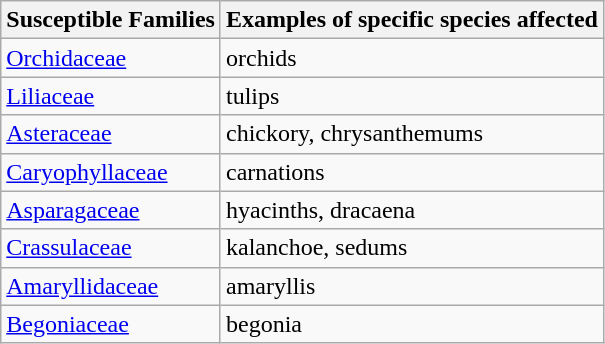<table class="wikitable">
<tr>
<th>Susceptible Families</th>
<th>Examples of specific species affected</th>
</tr>
<tr>
<td><a href='#'>Orchidaceae</a></td>
<td>orchids</td>
</tr>
<tr>
<td><a href='#'>Liliaceae</a></td>
<td>tulips</td>
</tr>
<tr>
<td><a href='#'>Asteraceae</a></td>
<td>chickory, chrysanthemums</td>
</tr>
<tr>
<td><a href='#'>Caryophyllaceae</a></td>
<td>carnations</td>
</tr>
<tr>
<td><a href='#'>Asparagaceae</a></td>
<td>hyacinths, dracaena</td>
</tr>
<tr>
<td><a href='#'>Crassulaceae</a></td>
<td>kalanchoe, sedums</td>
</tr>
<tr>
<td><a href='#'>Amaryllidaceae</a></td>
<td>amaryllis</td>
</tr>
<tr>
<td><a href='#'>Begoniaceae</a></td>
<td>begonia</td>
</tr>
</table>
